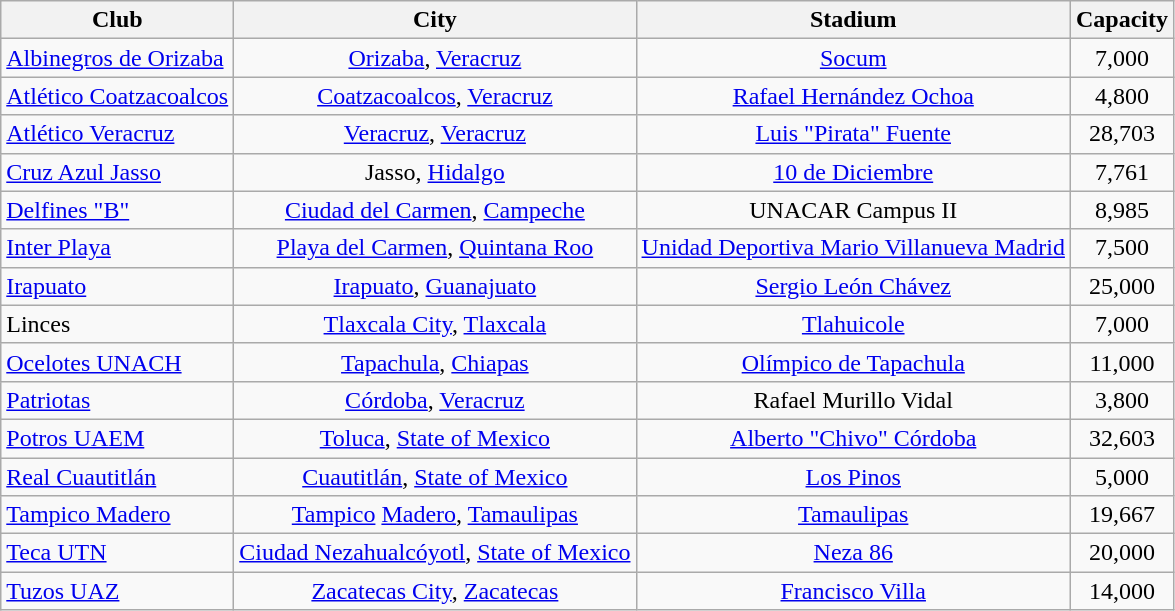<table class="wikitable sortable" style="text-align: center;">
<tr>
<th>Club</th>
<th>City</th>
<th>Stadium</th>
<th>Capacity</th>
</tr>
<tr>
<td align="left"><a href='#'>Albinegros de Orizaba</a></td>
<td><a href='#'>Orizaba</a>, <a href='#'>Veracruz</a></td>
<td><a href='#'>Socum</a></td>
<td>7,000</td>
</tr>
<tr>
<td align="left"><a href='#'>Atlético Coatzacoalcos</a></td>
<td><a href='#'>Coatzacoalcos</a>, <a href='#'>Veracruz</a></td>
<td><a href='#'>Rafael Hernández Ochoa</a></td>
<td>4,800</td>
</tr>
<tr>
<td align="left"><a href='#'>Atlético Veracruz</a></td>
<td><a href='#'>Veracruz</a>, <a href='#'>Veracruz</a></td>
<td><a href='#'>Luis "Pirata" Fuente</a></td>
<td>28,703</td>
</tr>
<tr>
<td align="left"><a href='#'>Cruz Azul Jasso</a></td>
<td>Jasso, <a href='#'>Hidalgo</a></td>
<td><a href='#'>10 de Diciembre</a></td>
<td>7,761</td>
</tr>
<tr>
<td align="left"><a href='#'>Delfines "B"</a></td>
<td><a href='#'>Ciudad del Carmen</a>, <a href='#'>Campeche</a></td>
<td>UNACAR Campus II</td>
<td>8,985</td>
</tr>
<tr>
<td align="left"><a href='#'>Inter Playa</a></td>
<td><a href='#'>Playa del Carmen</a>, <a href='#'>Quintana Roo</a></td>
<td><a href='#'>Unidad Deportiva Mario Villanueva Madrid</a></td>
<td>7,500</td>
</tr>
<tr>
<td align="left"><a href='#'>Irapuato</a></td>
<td><a href='#'>Irapuato</a>, <a href='#'>Guanajuato</a></td>
<td><a href='#'>Sergio León Chávez</a></td>
<td>25,000</td>
</tr>
<tr>
<td align="left">Linces</td>
<td><a href='#'>Tlaxcala City</a>, <a href='#'>Tlaxcala</a></td>
<td><a href='#'>Tlahuicole</a></td>
<td>7,000</td>
</tr>
<tr>
<td align="left"><a href='#'>Ocelotes UNACH</a></td>
<td><a href='#'>Tapachula</a>, <a href='#'>Chiapas</a></td>
<td><a href='#'>Olímpico de Tapachula</a></td>
<td>11,000</td>
</tr>
<tr>
<td align="left"><a href='#'>Patriotas</a></td>
<td><a href='#'>Córdoba</a>, <a href='#'>Veracruz</a></td>
<td>Rafael Murillo Vidal</td>
<td>3,800</td>
</tr>
<tr>
<td align="left"><a href='#'>Potros UAEM</a></td>
<td><a href='#'>Toluca</a>, <a href='#'>State of Mexico</a></td>
<td><a href='#'>Alberto "Chivo" Córdoba</a></td>
<td>32,603</td>
</tr>
<tr>
<td align="left"><a href='#'>Real Cuautitlán</a></td>
<td><a href='#'>Cuautitlán</a>, <a href='#'>State of Mexico</a></td>
<td><a href='#'>Los Pinos</a></td>
<td>5,000</td>
</tr>
<tr>
<td align="left"><a href='#'>Tampico Madero</a></td>
<td><a href='#'>Tampico</a> <a href='#'>Madero</a>, <a href='#'>Tamaulipas</a></td>
<td><a href='#'>Tamaulipas</a></td>
<td>19,667</td>
</tr>
<tr>
<td align="left"><a href='#'>Teca UTN</a></td>
<td><a href='#'>Ciudad Nezahualcóyotl</a>, <a href='#'>State of Mexico</a></td>
<td><a href='#'>Neza 86</a></td>
<td>20,000</td>
</tr>
<tr>
<td align="left"><a href='#'>Tuzos UAZ</a></td>
<td><a href='#'>Zacatecas City</a>, <a href='#'>Zacatecas</a></td>
<td><a href='#'>Francisco Villa</a></td>
<td>14,000</td>
</tr>
</table>
